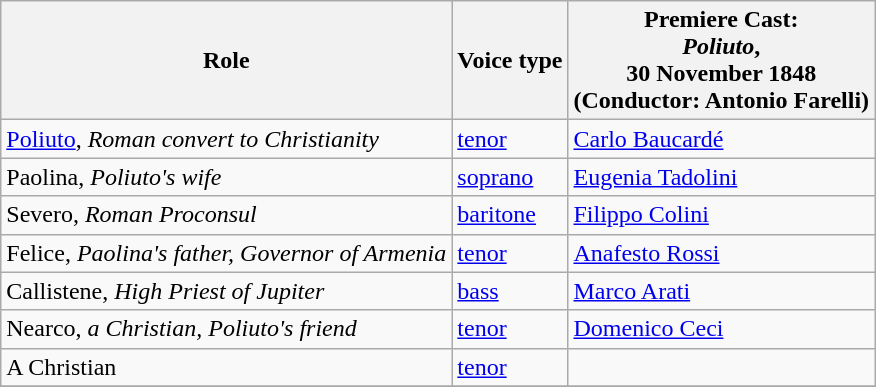<table class="wikitable">
<tr>
<th>Role</th>
<th>Voice type</th>
<th>Premiere Cast:<br><em>Poliuto</em>,<br>30 November 1848<br>(Conductor: Antonio Farelli)</th>
</tr>
<tr>
<td><a href='#'>Poliuto</a>, <em>Roman convert to Christianity</em></td>
<td><a href='#'>tenor</a></td>
<td><a href='#'>Carlo Baucardé</a></td>
</tr>
<tr>
<td>Paolina, <em>Poliuto's wife</em></td>
<td><a href='#'>soprano</a></td>
<td><a href='#'>Eugenia Tadolini</a></td>
</tr>
<tr>
<td>Severo, <em>Roman Proconsul</em></td>
<td><a href='#'>baritone</a></td>
<td><a href='#'>Filippo Colini</a></td>
</tr>
<tr>
<td>Felice, <em>Paolina's father, Governor of Armenia</em></td>
<td><a href='#'>tenor</a></td>
<td><a href='#'>Anafesto Rossi</a></td>
</tr>
<tr>
<td>Callistene, <em>High Priest of Jupiter</em></td>
<td><a href='#'>bass</a></td>
<td><a href='#'>Marco Arati</a></td>
</tr>
<tr>
<td>Nearco, <em>a Christian, Poliuto's friend</em></td>
<td><a href='#'>tenor</a></td>
<td><a href='#'>Domenico Ceci</a></td>
</tr>
<tr>
<td>A Christian</td>
<td><a href='#'>tenor</a></td>
<td></td>
</tr>
<tr>
</tr>
</table>
